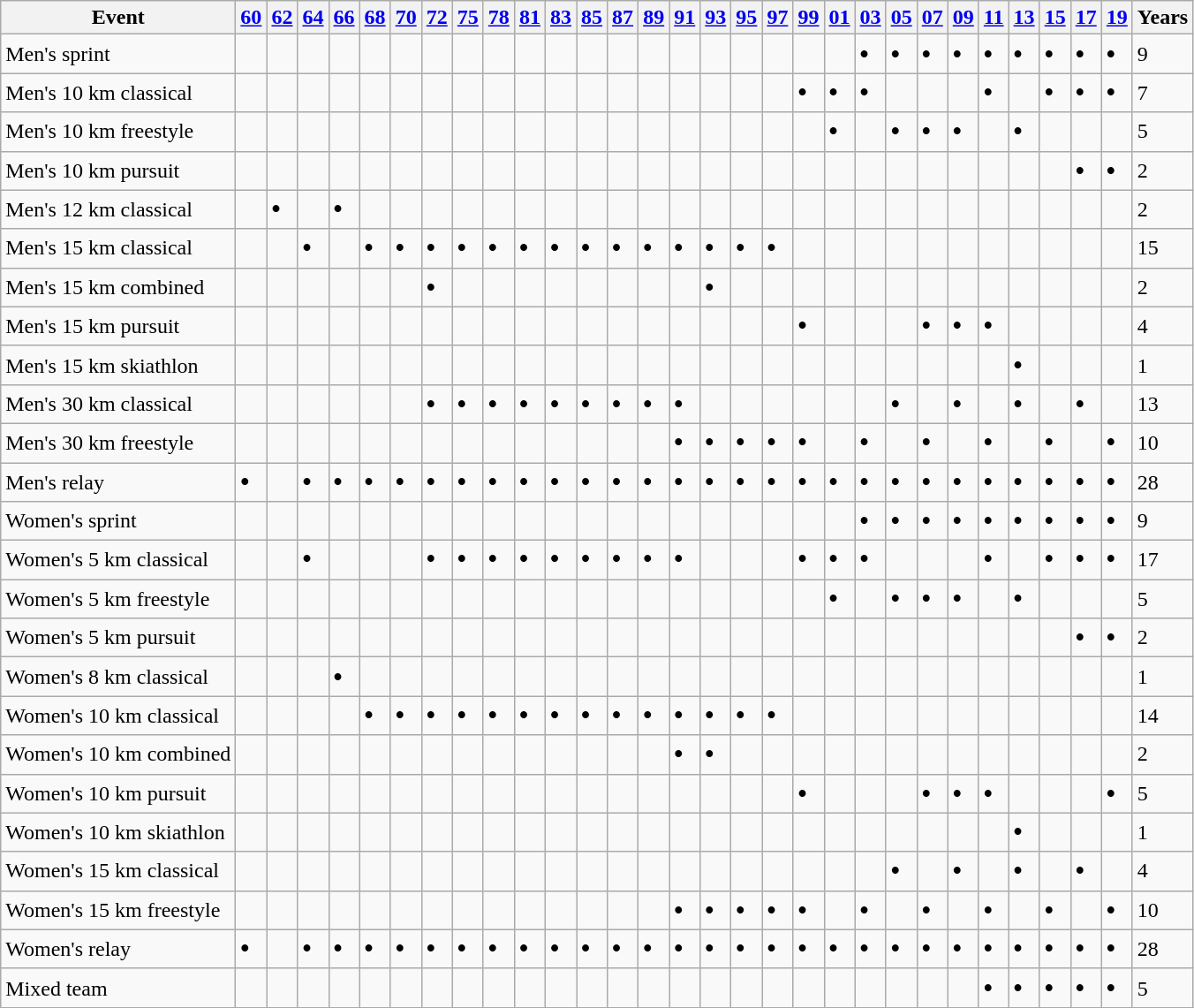<table class="wikitable">
<tr>
<th>Event</th>
<th><a href='#'>60</a></th>
<th><a href='#'>62</a></th>
<th><a href='#'>64</a></th>
<th><a href='#'>66</a></th>
<th><a href='#'>68</a></th>
<th><a href='#'>70</a></th>
<th><a href='#'>72</a></th>
<th><a href='#'>75</a></th>
<th><a href='#'>78</a></th>
<th><a href='#'>81</a></th>
<th><a href='#'>83</a></th>
<th><a href='#'>85</a></th>
<th><a href='#'>87</a></th>
<th><a href='#'>89</a></th>
<th><a href='#'>91</a></th>
<th><a href='#'>93</a></th>
<th><a href='#'>95</a></th>
<th><a href='#'>97</a></th>
<th><a href='#'>99</a></th>
<th><a href='#'>01</a></th>
<th><a href='#'>03</a></th>
<th><a href='#'>05</a></th>
<th><a href='#'>07</a></th>
<th><a href='#'>09</a></th>
<th><a href='#'>11</a></th>
<th><a href='#'>13</a></th>
<th><a href='#'>15</a></th>
<th><a href='#'>17</a></th>
<th><a href='#'>19</a></th>
<th>Years</th>
</tr>
<tr>
<td align=left>Men's sprint</td>
<td></td>
<td></td>
<td></td>
<td></td>
<td></td>
<td></td>
<td></td>
<td></td>
<td></td>
<td></td>
<td></td>
<td></td>
<td></td>
<td></td>
<td></td>
<td></td>
<td></td>
<td></td>
<td></td>
<td></td>
<td><big><strong>•</strong></big></td>
<td><big><strong>•</strong></big ></td>
<td><big><strong>•</strong></big></td>
<td><big><strong>•</strong></big></td>
<td><big><strong>•</strong></big></td>
<td><big><strong>•</strong></big></td>
<td><big><strong>•</strong></big></td>
<td><big><strong>•</strong></big></td>
<td><big><strong>•</strong></big></td>
<td>9</td>
</tr>
<tr>
<td align=left>Men's 10 km classical</td>
<td></td>
<td></td>
<td></td>
<td></td>
<td></td>
<td></td>
<td></td>
<td></td>
<td></td>
<td></td>
<td></td>
<td></td>
<td></td>
<td></td>
<td></td>
<td></td>
<td></td>
<td></td>
<td><big><strong>•</strong></big></td>
<td><big><strong>•</strong></big></td>
<td><big><strong>•</strong></big ></td>
<td></td>
<td></td>
<td></td>
<td><big><strong>•</strong></big></td>
<td></td>
<td><big><strong>•</strong></big></td>
<td><big><strong>•</strong></big></td>
<td><big><strong>•</strong></big></td>
<td>7</td>
</tr>
<tr>
<td align=left>Men's 10 km freestyle</td>
<td></td>
<td></td>
<td></td>
<td></td>
<td></td>
<td></td>
<td></td>
<td></td>
<td></td>
<td></td>
<td></td>
<td></td>
<td></td>
<td></td>
<td></td>
<td></td>
<td></td>
<td></td>
<td></td>
<td><big><strong>•</strong></big></td>
<td></td>
<td><big><strong>•</strong></big></td>
<td><big><strong>•</strong></big ></td>
<td><big><strong>•</strong></big></td>
<td></td>
<td><big><strong>•</strong></big></td>
<td></td>
<td></td>
<td></td>
<td>5</td>
</tr>
<tr>
<td align=left>Men's 10 km pursuit</td>
<td></td>
<td></td>
<td></td>
<td></td>
<td></td>
<td></td>
<td></td>
<td></td>
<td></td>
<td></td>
<td></td>
<td></td>
<td></td>
<td></td>
<td></td>
<td></td>
<td></td>
<td></td>
<td></td>
<td></td>
<td></td>
<td></td>
<td></td>
<td></td>
<td></td>
<td></td>
<td></td>
<td><big><strong>•</strong></big></td>
<td><big><strong>•</strong></big></td>
<td>2</td>
</tr>
<tr>
<td align=left>Men's 12 km classical</td>
<td></td>
<td><big><strong>•</strong></big></td>
<td></td>
<td><big><strong>•</strong></big></td>
<td></td>
<td></td>
<td></td>
<td></td>
<td></td>
<td></td>
<td></td>
<td></td>
<td></td>
<td></td>
<td></td>
<td></td>
<td></td>
<td></td>
<td></td>
<td></td>
<td></td>
<td></td>
<td></td>
<td></td>
<td></td>
<td></td>
<td></td>
<td></td>
<td></td>
<td>2</td>
</tr>
<tr>
<td align=left>Men's 15 km classical</td>
<td></td>
<td></td>
<td><big><strong>•</strong></big></td>
<td></td>
<td><big><strong>•</strong></big></td>
<td><big><strong>•</strong></big></td>
<td><big><strong>•</strong></big></td>
<td><big><strong>•</strong></big></td>
<td><big><strong>•</strong></big></td>
<td><big><strong>•</strong></big></td>
<td><big><strong>•</strong></big></td>
<td><big><strong>•</strong></big></td>
<td><big><strong>•</strong></big></td>
<td><big><strong>•</strong></big></td>
<td><big><strong>•</strong></big></td>
<td><big><strong>•</strong></big></td>
<td><big><strong>•</strong></big></td>
<td><big><strong>•</strong></big></td>
<td></td>
<td></td>
<td></td>
<td></td>
<td></td>
<td></td>
<td></td>
<td></td>
<td></td>
<td></td>
<td></td>
<td>15</td>
</tr>
<tr>
<td align=left>Men's 15 km combined</td>
<td></td>
<td></td>
<td></td>
<td></td>
<td></td>
<td></td>
<td><big><strong>•</strong></big></td>
<td></td>
<td></td>
<td></td>
<td></td>
<td></td>
<td></td>
<td></td>
<td></td>
<td><big><strong>•</strong></big></td>
<td></td>
<td></td>
<td></td>
<td></td>
<td></td>
<td></td>
<td></td>
<td></td>
<td></td>
<td></td>
<td></td>
<td></td>
<td></td>
<td>2</td>
</tr>
<tr>
<td align=left>Men's 15 km pursuit</td>
<td></td>
<td></td>
<td></td>
<td></td>
<td></td>
<td></td>
<td></td>
<td></td>
<td></td>
<td></td>
<td></td>
<td></td>
<td></td>
<td></td>
<td></td>
<td></td>
<td></td>
<td></td>
<td><big><strong>•</strong></big></td>
<td></td>
<td></td>
<td></td>
<td><big><strong>•</strong></big></td>
<td><big><strong>•</strong></big></td>
<td><big><strong>•</strong></big></td>
<td></td>
<td></td>
<td></td>
<td></td>
<td>4</td>
</tr>
<tr>
<td align=left>Men's 15 km skiathlon</td>
<td></td>
<td></td>
<td></td>
<td></td>
<td></td>
<td></td>
<td></td>
<td></td>
<td></td>
<td></td>
<td></td>
<td></td>
<td></td>
<td></td>
<td></td>
<td></td>
<td></td>
<td></td>
<td></td>
<td></td>
<td></td>
<td></td>
<td></td>
<td></td>
<td></td>
<td><big><strong>•</strong></big></td>
<td></td>
<td></td>
<td></td>
<td>1</td>
</tr>
<tr>
<td align=left>Men's 30 km classical</td>
<td></td>
<td></td>
<td></td>
<td></td>
<td></td>
<td></td>
<td><big><strong>•</strong></big></td>
<td><big><strong>•</strong></big></td>
<td><big><strong>•</strong></big></td>
<td><big><strong>•</strong></big></td>
<td><big><strong>•</strong></big></td>
<td><big><strong>•</strong></big></td>
<td><big><strong>•</strong></big></td>
<td><big><strong>•</strong></big></td>
<td><big><strong>•</strong></big></td>
<td></td>
<td></td>
<td></td>
<td></td>
<td></td>
<td></td>
<td><big><strong>•</strong></big></td>
<td></td>
<td><big><strong>•</strong></big></td>
<td></td>
<td><big><strong>•</strong></big></td>
<td></td>
<td><big><strong>•</strong></big></td>
<td></td>
<td>13</td>
</tr>
<tr>
<td align=left>Men's 30 km freestyle</td>
<td></td>
<td></td>
<td></td>
<td></td>
<td></td>
<td></td>
<td></td>
<td></td>
<td></td>
<td></td>
<td></td>
<td></td>
<td></td>
<td></td>
<td><big><strong>•</strong></big></td>
<td><big><strong>•</strong></big></td>
<td><big><strong>•</strong></big></td>
<td><big><strong>•</strong></big></td>
<td><big><strong>•</strong></big></td>
<td></td>
<td><big><strong>•</strong></big></td>
<td></td>
<td><big><strong>•</strong></big></td>
<td></td>
<td><big><strong>•</strong></big></td>
<td></td>
<td><big><strong>•</strong></big></td>
<td></td>
<td><big><strong>•</strong></big></td>
<td>10</td>
</tr>
<tr>
<td align=left>Men's relay</td>
<td><big><strong>•</strong></big></td>
<td></td>
<td><big><strong>•</strong></big></td>
<td><big><strong>•</strong></big></td>
<td><big><strong>•</strong></big></td>
<td><big><strong>•</strong></big></td>
<td><big><strong>•</strong></big></td>
<td><big><strong>•</strong></big></td>
<td><big><strong>•</strong></big></td>
<td><big><strong>•</strong></big></td>
<td><big><strong>•</strong></big></td>
<td><big><strong>•</strong></big></td>
<td><big><strong>•</strong></big></td>
<td><big><strong>•</strong></big></td>
<td><big><strong>•</strong></big></td>
<td><big><strong>•</strong></big></td>
<td><big><strong>•</strong></big></td>
<td><big><strong>•</strong></big></td>
<td><big><strong>•</strong></big></td>
<td><big><strong>•</strong></big></td>
<td><big><strong>•</strong></big></td>
<td><big><strong>•</strong></big></td>
<td><big><strong>•</strong></big></td>
<td><big><strong>•</strong></big></td>
<td><big><strong>•</strong></big></td>
<td><big><strong>•</strong></big></td>
<td><big><strong>•</strong></big></td>
<td><big><strong>•</strong></big></td>
<td><big><strong>•</strong></big></td>
<td>28</td>
</tr>
<tr>
<td align=left>Women's sprint</td>
<td></td>
<td></td>
<td></td>
<td></td>
<td></td>
<td></td>
<td></td>
<td></td>
<td></td>
<td></td>
<td></td>
<td></td>
<td></td>
<td></td>
<td></td>
<td></td>
<td></td>
<td></td>
<td></td>
<td></td>
<td><big><strong>•</strong></big></td>
<td><big><strong>•</strong></big ></td>
<td><big><strong>•</strong></big></td>
<td><big><strong>•</strong></big></td>
<td><big><strong>•</strong></big></td>
<td><big><strong>•</strong></big></td>
<td><big><strong>•</strong></big></td>
<td><big><strong>•</strong></big></td>
<td><big><strong>•</strong></big></td>
<td>9</td>
</tr>
<tr>
<td align=left>Women's 5 km classical</td>
<td></td>
<td></td>
<td><big><strong>•</strong></big></td>
<td></td>
<td></td>
<td></td>
<td><big><strong>•</strong></big></td>
<td><big><strong>•</strong></big></td>
<td><big><strong>•</strong></big></td>
<td><big><strong>•</strong></big></td>
<td><big><strong>•</strong></big></td>
<td><big><strong>•</strong></big></td>
<td><big><strong>•</strong></big></td>
<td><big><strong>•</strong></big></td>
<td><big><strong>•</strong></big></td>
<td></td>
<td></td>
<td></td>
<td><big><strong>•</strong></big></td>
<td><big><strong>•</strong></big></td>
<td><big><strong>•</strong></big ></td>
<td></td>
<td></td>
<td></td>
<td><big><strong>•</strong></big></td>
<td></td>
<td><big><strong>•</strong></big></td>
<td><big><strong>•</strong></big></td>
<td><big><strong>•</strong></big></td>
<td>17</td>
</tr>
<tr>
<td align=left>Women's 5 km freestyle</td>
<td></td>
<td></td>
<td></td>
<td></td>
<td></td>
<td></td>
<td></td>
<td></td>
<td></td>
<td></td>
<td></td>
<td></td>
<td></td>
<td></td>
<td></td>
<td></td>
<td></td>
<td></td>
<td></td>
<td><big><strong>•</strong></big></td>
<td></td>
<td><big><strong>•</strong></big></td>
<td><big><strong>•</strong></big ></td>
<td><big><strong>•</strong></big></td>
<td></td>
<td><big><strong>•</strong></big></td>
<td></td>
<td></td>
<td></td>
<td>5</td>
</tr>
<tr>
<td align=left>Women's 5 km pursuit</td>
<td></td>
<td></td>
<td></td>
<td></td>
<td></td>
<td></td>
<td></td>
<td></td>
<td></td>
<td></td>
<td></td>
<td></td>
<td></td>
<td></td>
<td></td>
<td></td>
<td></td>
<td></td>
<td></td>
<td></td>
<td></td>
<td></td>
<td></td>
<td></td>
<td></td>
<td></td>
<td></td>
<td><big><strong>•</strong></big></td>
<td><big><strong>•</strong></big></td>
<td>2</td>
</tr>
<tr>
<td align=left>Women's 8 km classical</td>
<td></td>
<td></td>
<td></td>
<td><big><strong>•</strong></big></td>
<td></td>
<td></td>
<td></td>
<td></td>
<td></td>
<td></td>
<td></td>
<td></td>
<td></td>
<td></td>
<td></td>
<td></td>
<td></td>
<td></td>
<td></td>
<td></td>
<td></td>
<td></td>
<td></td>
<td></td>
<td></td>
<td></td>
<td></td>
<td></td>
<td></td>
<td>1</td>
</tr>
<tr>
<td align=left>Women's 10 km classical</td>
<td></td>
<td></td>
<td></td>
<td></td>
<td><big><strong>•</strong></big></td>
<td><big><strong>•</strong></big></td>
<td><big><strong>•</strong></big></td>
<td><big><strong>•</strong></big></td>
<td><big><strong>•</strong></big></td>
<td><big><strong>•</strong></big></td>
<td><big><strong>•</strong></big></td>
<td><big><strong>•</strong></big></td>
<td><big><strong>•</strong></big></td>
<td><big><strong>•</strong></big></td>
<td><big><strong>•</strong></big></td>
<td><big><strong>•</strong></big></td>
<td><big><strong>•</strong></big></td>
<td><big><strong>•</strong></big></td>
<td></td>
<td></td>
<td></td>
<td></td>
<td></td>
<td></td>
<td></td>
<td></td>
<td></td>
<td></td>
<td></td>
<td>14</td>
</tr>
<tr>
<td align=left>Women's 10 km combined</td>
<td></td>
<td></td>
<td></td>
<td></td>
<td></td>
<td></td>
<td></td>
<td></td>
<td></td>
<td></td>
<td></td>
<td></td>
<td></td>
<td></td>
<td><big><strong>•</strong></big></td>
<td><big><strong>•</strong></big></td>
<td></td>
<td></td>
<td></td>
<td></td>
<td></td>
<td></td>
<td></td>
<td></td>
<td></td>
<td></td>
<td></td>
<td></td>
<td></td>
<td>2</td>
</tr>
<tr>
<td align=left>Women's 10 km pursuit</td>
<td></td>
<td></td>
<td></td>
<td></td>
<td></td>
<td></td>
<td></td>
<td></td>
<td></td>
<td></td>
<td></td>
<td></td>
<td></td>
<td></td>
<td></td>
<td></td>
<td></td>
<td></td>
<td><big><strong>•</strong></big></td>
<td></td>
<td></td>
<td></td>
<td><big><strong>•</strong></big></td>
<td><big><strong>•</strong></big></td>
<td><big><strong>•</strong></big></td>
<td></td>
<td></td>
<td></td>
<td><big><strong>•</strong></big></td>
<td>5</td>
</tr>
<tr>
<td align=left>Women's 10 km skiathlon</td>
<td></td>
<td></td>
<td></td>
<td></td>
<td></td>
<td></td>
<td></td>
<td></td>
<td></td>
<td></td>
<td></td>
<td></td>
<td></td>
<td></td>
<td></td>
<td></td>
<td></td>
<td></td>
<td></td>
<td></td>
<td></td>
<td></td>
<td></td>
<td></td>
<td></td>
<td><big><strong>•</strong></big></td>
<td></td>
<td></td>
<td></td>
<td>1</td>
</tr>
<tr>
<td align=left>Women's 15 km classical</td>
<td></td>
<td></td>
<td></td>
<td></td>
<td></td>
<td></td>
<td></td>
<td></td>
<td></td>
<td></td>
<td></td>
<td></td>
<td></td>
<td></td>
<td></td>
<td></td>
<td></td>
<td></td>
<td></td>
<td></td>
<td></td>
<td><big><strong>•</strong></big></td>
<td></td>
<td><big><strong>•</strong></big></td>
<td></td>
<td><big><strong>•</strong></big></td>
<td></td>
<td><big><strong>•</strong></big></td>
<td></td>
<td>4</td>
</tr>
<tr>
<td align=left>Women's 15 km freestyle</td>
<td></td>
<td></td>
<td></td>
<td></td>
<td></td>
<td></td>
<td></td>
<td></td>
<td></td>
<td></td>
<td></td>
<td></td>
<td></td>
<td></td>
<td><big><strong>•</strong></big></td>
<td><big><strong>•</strong></big></td>
<td><big><strong>•</strong></big></td>
<td><big><strong>•</strong></big></td>
<td><big><strong>•</strong></big></td>
<td></td>
<td><big><strong>•</strong></big></td>
<td></td>
<td><big><strong>•</strong></big></td>
<td></td>
<td><big><strong>•</strong></big></td>
<td></td>
<td><big><strong>•</strong></big></td>
<td></td>
<td><big><strong>•</strong></big></td>
<td>10</td>
</tr>
<tr>
<td align=left>Women's relay</td>
<td><big><strong>•</strong></big></td>
<td></td>
<td><big><strong>•</strong></big></td>
<td><big><strong>•</strong></big></td>
<td><big><strong>•</strong></big></td>
<td><big><strong>•</strong></big></td>
<td><big><strong>•</strong></big></td>
<td><big><strong>•</strong></big></td>
<td><big><strong>•</strong></big></td>
<td><big><strong>•</strong></big></td>
<td><big><strong>•</strong></big></td>
<td><big><strong>•</strong></big></td>
<td><big><strong>•</strong></big></td>
<td><big><strong>•</strong></big></td>
<td><big><strong>•</strong></big></td>
<td><big><strong>•</strong></big></td>
<td><big><strong>•</strong></big></td>
<td><big><strong>•</strong></big></td>
<td><big><strong>•</strong></big></td>
<td><big><strong>•</strong></big></td>
<td><big><strong>•</strong></big></td>
<td><big><strong>•</strong></big></td>
<td><big><strong>•</strong></big></td>
<td><big><strong>•</strong></big></td>
<td><big><strong>•</strong></big></td>
<td><big><strong>•</strong></big></td>
<td><big><strong>•</strong></big></td>
<td><big><strong>•</strong></big></td>
<td><big><strong>•</strong></big></td>
<td>28</td>
</tr>
<tr>
<td align=left>Mixed team</td>
<td></td>
<td></td>
<td></td>
<td></td>
<td></td>
<td></td>
<td></td>
<td></td>
<td></td>
<td></td>
<td></td>
<td></td>
<td></td>
<td></td>
<td></td>
<td></td>
<td></td>
<td></td>
<td></td>
<td></td>
<td></td>
<td></td>
<td></td>
<td></td>
<td><big><strong>•</strong></big></td>
<td><big><strong>•</strong></big></td>
<td><big><strong>•</strong></big></td>
<td><big><strong>•</strong></big></td>
<td><big><strong>•</strong></big></td>
<td>5</td>
</tr>
<tr>
</tr>
</table>
